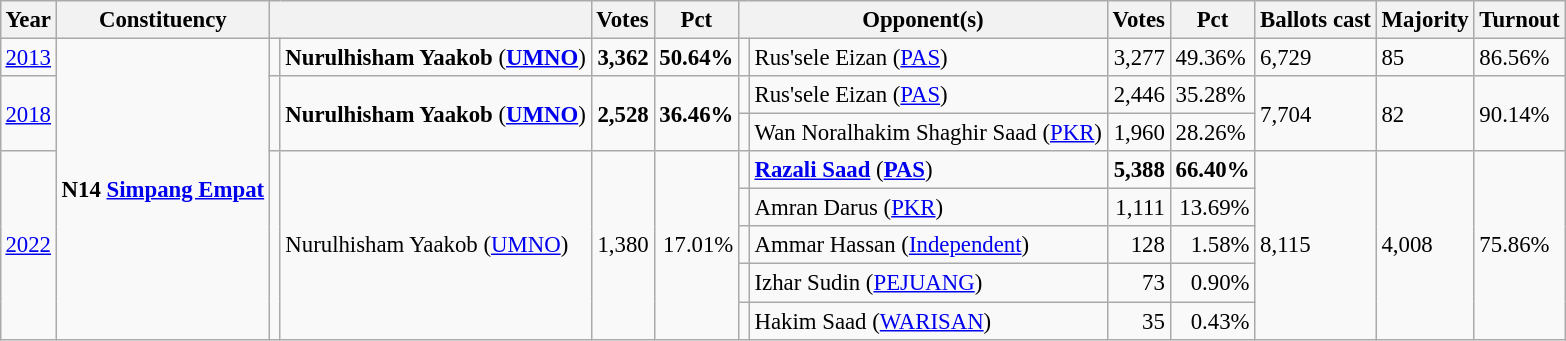<table class="wikitable" style="margin:0.5em ; font-size:95%">
<tr>
<th>Year</th>
<th>Constituency</th>
<th colspan=2></th>
<th>Votes</th>
<th>Pct</th>
<th colspan=2>Opponent(s)</th>
<th>Votes</th>
<th>Pct</th>
<th>Ballots cast</th>
<th>Majority</th>
<th>Turnout</th>
</tr>
<tr>
<td><a href='#'>2013</a></td>
<td rowspan=9><strong>N14 <a href='#'>Simpang Empat</a></strong></td>
<td></td>
<td><strong>Nurulhisham Yaakob</strong> (<a href='#'><strong>UMNO</strong></a>)</td>
<td align="right"><strong>3,362</strong></td>
<td><strong>50.64%</strong></td>
<td></td>
<td>Rus'sele Eizan (<a href='#'>PAS</a>)</td>
<td align="right">3,277</td>
<td>49.36%</td>
<td>6,729</td>
<td>85</td>
<td>86.56%</td>
</tr>
<tr>
<td rowspan=2><a href='#'>2018</a></td>
<td rowspan=2 ></td>
<td rowspan=2><strong>Nurulhisham Yaakob</strong> (<a href='#'><strong>UMNO</strong></a>)</td>
<td rowspan=2 align="right"><strong>2,528</strong></td>
<td rowspan=2><strong>36.46%</strong></td>
<td></td>
<td>Rus'sele Eizan (<a href='#'>PAS</a>)</td>
<td align="right">2,446</td>
<td>35.28%</td>
<td rowspan=2>7,704</td>
<td rowspan=2>82</td>
<td rowspan=2>90.14%</td>
</tr>
<tr>
<td></td>
<td>Wan Noralhakim Shaghir Saad (<a href='#'>PKR</a>)</td>
<td align="right">1,960</td>
<td>28.26%</td>
</tr>
<tr>
<td rowspan=5><a href='#'>2022</a></td>
<td rowspan=5 ></td>
<td rowspan=5>Nurulhisham Yaakob (<a href='#'>UMNO</a>)</td>
<td rowspan=5 align="right">1,380</td>
<td rowspan=5 align="right">17.01%</td>
<td bgcolor=></td>
<td><strong><a href='#'>Razali Saad</a></strong> (<a href='#'><strong>PAS</strong></a>)</td>
<td align="right"><strong>5,388</strong></td>
<td align="right"><strong>66.40%</strong></td>
<td rowspan=5>8,115</td>
<td rowspan=5>4,008</td>
<td rowspan=5>75.86%</td>
</tr>
<tr>
<td></td>
<td>Amran Darus (<a href='#'>PKR</a>)</td>
<td align="right">1,111</td>
<td align="right">13.69%</td>
</tr>
<tr>
<td></td>
<td>Ammar Hassan (<a href='#'>Independent</a>)</td>
<td align="right">128</td>
<td align="right">1.58%</td>
</tr>
<tr>
<td bgcolor=></td>
<td>Izhar Sudin (<a href='#'>PEJUANG</a>)</td>
<td align="right">73</td>
<td align="right">0.90%</td>
</tr>
<tr>
<td></td>
<td>Hakim Saad (<a href='#'>WARISAN</a>)</td>
<td align="right">35</td>
<td align="right">0.43%</td>
</tr>
</table>
